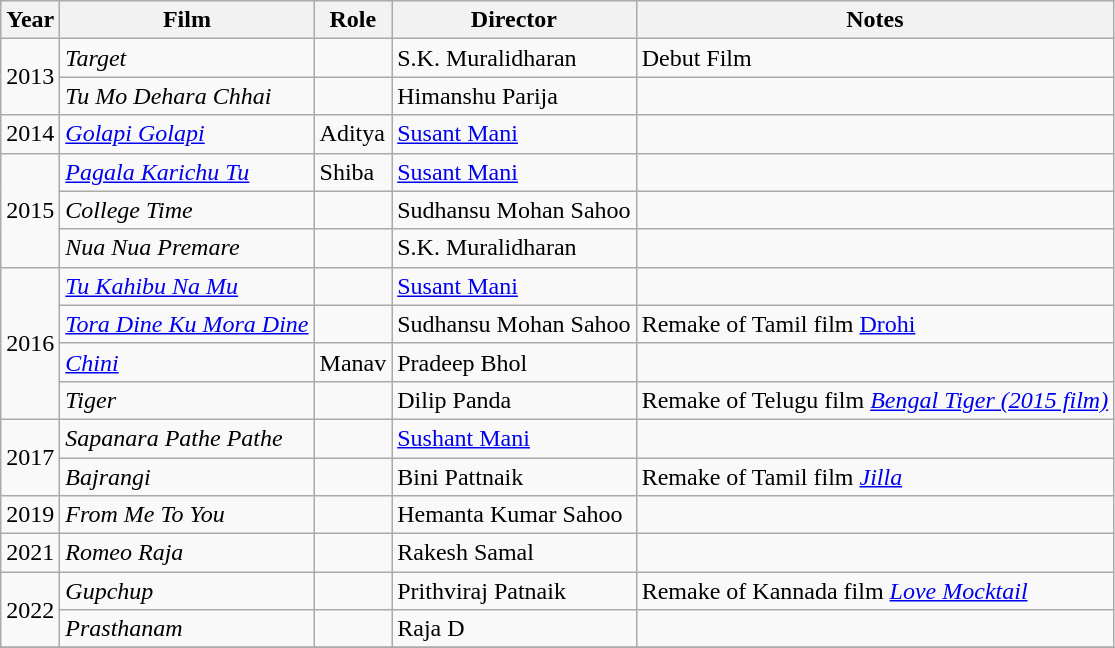<table class="wikitable">
<tr>
<th>Year</th>
<th>Film</th>
<th>Role</th>
<th>Director</th>
<th>Notes</th>
</tr>
<tr>
<td rowspan="2">2013</td>
<td><em>Target</em></td>
<td></td>
<td>S.K. Muralidharan</td>
<td>Debut Film</td>
</tr>
<tr>
<td><em>Tu Mo Dehara Chhai </em></td>
<td></td>
<td>Himanshu Parija</td>
<td></td>
</tr>
<tr>
<td>2014</td>
<td><em><a href='#'>Golapi Golapi</a></em></td>
<td>Aditya</td>
<td><a href='#'>Susant Mani</a></td>
<td></td>
</tr>
<tr>
<td rowspan="3">2015</td>
<td><em><a href='#'>Pagala Karichu Tu</a></em></td>
<td>Shiba</td>
<td><a href='#'>Susant Mani</a></td>
<td></td>
</tr>
<tr>
<td><em>College Time</em></td>
<td></td>
<td>Sudhansu Mohan Sahoo</td>
<td></td>
</tr>
<tr>
<td><em>Nua Nua Premare</em></td>
<td></td>
<td>S.K. Muralidharan</td>
<td></td>
</tr>
<tr>
<td rowspan="4">2016</td>
<td><em><a href='#'>Tu Kahibu Na Mu</a></em></td>
<td></td>
<td><a href='#'>Susant Mani</a></td>
<td></td>
</tr>
<tr>
<td><em><a href='#'>Tora Dine Ku Mora Dine</a></em></td>
<td></td>
<td>Sudhansu Mohan Sahoo</td>
<td>Remake of Tamil film <a href='#'>Drohi</a></td>
</tr>
<tr>
<td><em><a href='#'>Chini</a></em></td>
<td>Manav</td>
<td>Pradeep Bhol</td>
<td></td>
</tr>
<tr>
<td><em>Tiger</em></td>
<td></td>
<td>Dilip Panda</td>
<td>Remake of Telugu film <em><a href='#'>Bengal Tiger (2015 film) </a></em></td>
</tr>
<tr>
<td rowspan="2">2017</td>
<td><em>Sapanara Pathe Pathe</em></td>
<td></td>
<td><a href='#'>Sushant Mani</a></td>
<td></td>
</tr>
<tr>
<td><em>Bajrangi</em></td>
<td></td>
<td>Bini Pattnaik</td>
<td>Remake of Tamil film <em><a href='#'>Jilla</a></em></td>
</tr>
<tr>
<td rowspan="1">2019</td>
<td><em>From Me To You</em></td>
<td></td>
<td>Hemanta Kumar Sahoo</td>
<td></td>
</tr>
<tr>
<td rowspan="1">2021</td>
<td><em>Romeo Raja</em></td>
<td></td>
<td>Rakesh Samal</td>
<td></td>
</tr>
<tr>
<td rowspan="2">2022</td>
<td><em>Gupchup</em></td>
<td></td>
<td>Prithviraj Patnaik</td>
<td>Remake of Kannada film <em><a href='#'>Love Mocktail</a></em></td>
</tr>
<tr>
<td><em>Prasthanam</em></td>
<td></td>
<td>Raja D</td>
<td></td>
</tr>
<tr>
</tr>
</table>
